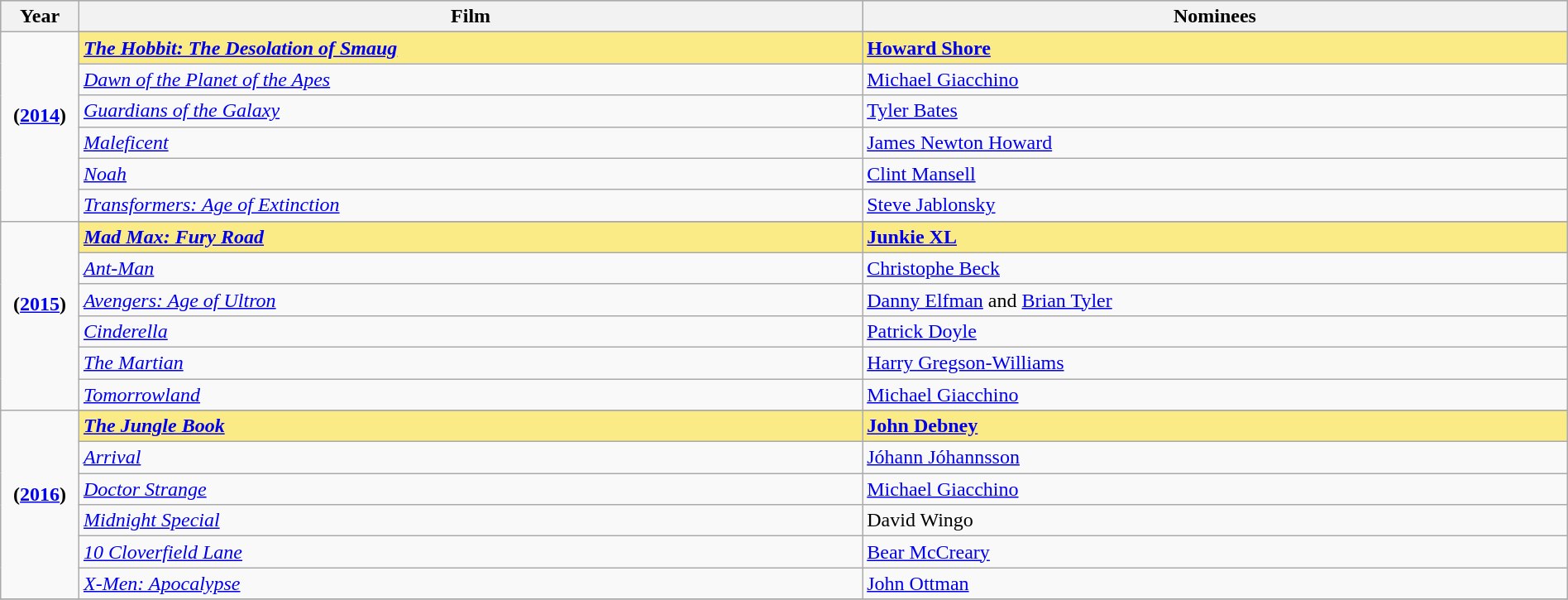<table class="wikitable" style="width:100%">
<tr bgcolor="#bebebe">
<th width="5%">Year</th>
<th width="50%">Film</th>
<th width="45%">Nominees</th>
</tr>
<tr>
<td rowspan=7 style="text-align:center"><strong>(<a href='#'>2014</a>)</strong><br> <br> </td>
</tr>
<tr style="background:#FAEB86">
<td><strong><em><a href='#'>The Hobbit: The Desolation of Smaug</a></em></strong></td>
<td><strong><a href='#'>Howard Shore</a></strong></td>
</tr>
<tr>
<td><em><a href='#'>Dawn of the Planet of the Apes</a></em></td>
<td><a href='#'>Michael Giacchino</a></td>
</tr>
<tr>
<td><em><a href='#'>Guardians of the Galaxy</a></em></td>
<td><a href='#'>Tyler Bates</a></td>
</tr>
<tr>
<td><em><a href='#'>Maleficent</a></em></td>
<td><a href='#'>James Newton Howard</a></td>
</tr>
<tr>
<td><em><a href='#'>Noah</a></em></td>
<td><a href='#'>Clint Mansell</a></td>
</tr>
<tr>
<td><em><a href='#'>Transformers: Age of Extinction</a></em></td>
<td><a href='#'>Steve Jablonsky</a></td>
</tr>
<tr>
<td rowspan=7 style="text-align:center"><strong>(<a href='#'>2015</a>)</strong><br> <br> </td>
</tr>
<tr style="background:#FAEB86">
<td><strong><em><a href='#'>Mad Max: Fury Road</a></em></strong></td>
<td><strong><a href='#'>Junkie XL</a></strong></td>
</tr>
<tr>
<td><em><a href='#'>Ant-Man</a></em></td>
<td><a href='#'>Christophe Beck</a></td>
</tr>
<tr>
<td><em><a href='#'>Avengers: Age of Ultron</a></em></td>
<td><a href='#'>Danny Elfman</a> and <a href='#'>Brian Tyler</a></td>
</tr>
<tr>
<td><em><a href='#'>Cinderella</a></em></td>
<td><a href='#'>Patrick Doyle</a></td>
</tr>
<tr>
<td><em><a href='#'>The Martian</a></em></td>
<td><a href='#'>Harry Gregson-Williams</a></td>
</tr>
<tr>
<td><em><a href='#'>Tomorrowland</a></em></td>
<td><a href='#'>Michael Giacchino</a></td>
</tr>
<tr>
<td rowspan=7 style="text-align:center"><strong>(<a href='#'>2016</a>)</strong><br> <br> </td>
</tr>
<tr style="background:#FAEB86">
<td><strong><em><a href='#'>The Jungle Book</a></em></strong></td>
<td><strong><a href='#'>John Debney</a></strong></td>
</tr>
<tr>
<td><em><a href='#'>Arrival</a></em></td>
<td><a href='#'>Jóhann Jóhannsson</a></td>
</tr>
<tr>
<td><em><a href='#'>Doctor Strange</a></em></td>
<td><a href='#'>Michael Giacchino</a></td>
</tr>
<tr>
<td><em><a href='#'>Midnight Special</a></em></td>
<td>David Wingo</td>
</tr>
<tr>
<td><em><a href='#'>10 Cloverfield Lane</a></em></td>
<td><a href='#'>Bear McCreary</a></td>
</tr>
<tr>
<td><em><a href='#'>X-Men: Apocalypse</a></em></td>
<td><a href='#'>John Ottman</a></td>
</tr>
<tr>
</tr>
</table>
